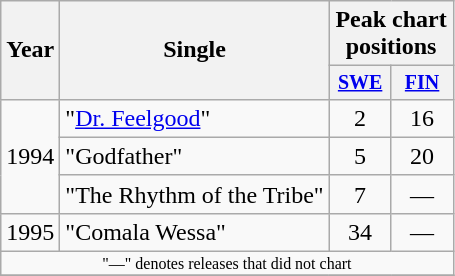<table class="wikitable" style="text-align:center;">
<tr>
<th rowspan="2">Year</th>
<th rowspan="2">Single</th>
<th colspan="2">Peak chart positions</th>
</tr>
<tr style="font-size:smaller;">
<th width="35"><a href='#'>SWE</a></th>
<th width="35"><a href='#'>FIN</a><br></th>
</tr>
<tr>
<td rowspan="3">1994</td>
<td align="left">"<a href='#'>Dr. Feelgood</a>"</td>
<td>2</td>
<td>16</td>
</tr>
<tr>
<td align="left">"Godfather"</td>
<td>5</td>
<td>20</td>
</tr>
<tr>
<td align="left">"The Rhythm of the Tribe"</td>
<td>7</td>
<td>—</td>
</tr>
<tr>
<td>1995</td>
<td align="left">"Comala Wessa"</td>
<td>34</td>
<td>—</td>
</tr>
<tr>
<td colspan="15" style="font-size:8pt">"—" denotes releases that did not chart</td>
</tr>
<tr>
</tr>
</table>
